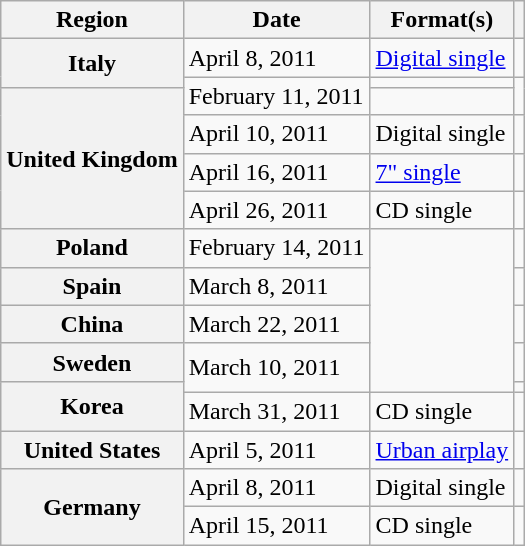<table class="wikitable plainrowheaders">
<tr>
<th scope="col">Region</th>
<th scope="col">Date</th>
<th scope="col">Format(s)</th>
<th scope="col"></th>
</tr>
<tr>
<th scope="row" rowspan="2">Italy</th>
<td>April 8, 2011</td>
<td><a href='#'>Digital single</a></td>
<td align="center"></td>
</tr>
<tr>
<td rowspan="2">February 11, 2011</td>
<td></td>
<td rowspan="2" align="center"></td>
</tr>
<tr>
<th scope="row" rowspan="4">United Kingdom</th>
<td></td>
</tr>
<tr>
<td>April 10, 2011</td>
<td>Digital single</td>
<td align="center"></td>
</tr>
<tr>
<td>April 16, 2011</td>
<td><a href='#'>7" single</a></td>
<td align="center"></td>
</tr>
<tr>
<td>April 26, 2011</td>
<td>CD single</td>
<td align="center"></td>
</tr>
<tr>
<th scope="row">Poland</th>
<td>February 14, 2011</td>
<td rowspan="5"></td>
<td align="center"></td>
</tr>
<tr>
<th scope="row">Spain</th>
<td>March 8, 2011</td>
<td align="center"></td>
</tr>
<tr>
<th scope="row">China</th>
<td>March 22, 2011</td>
<td align="center"></td>
</tr>
<tr>
<th scope="row">Sweden</th>
<td rowspan="2">March 10, 2011</td>
<td align="center"></td>
</tr>
<tr>
<th scope="row" rowspan="2">Korea</th>
<td align="center"></td>
</tr>
<tr>
<td>March 31, 2011</td>
<td>CD single</td>
<td align="center"></td>
</tr>
<tr>
<th scope="row">United States</th>
<td>April 5, 2011</td>
<td><a href='#'>Urban airplay</a></td>
<td align="center"></td>
</tr>
<tr>
<th scope="row" rowspan="2">Germany</th>
<td>April 8, 2011</td>
<td>Digital single</td>
<td align="center"></td>
</tr>
<tr>
<td>April 15, 2011</td>
<td>CD single</td>
<td align="center"></td>
</tr>
</table>
